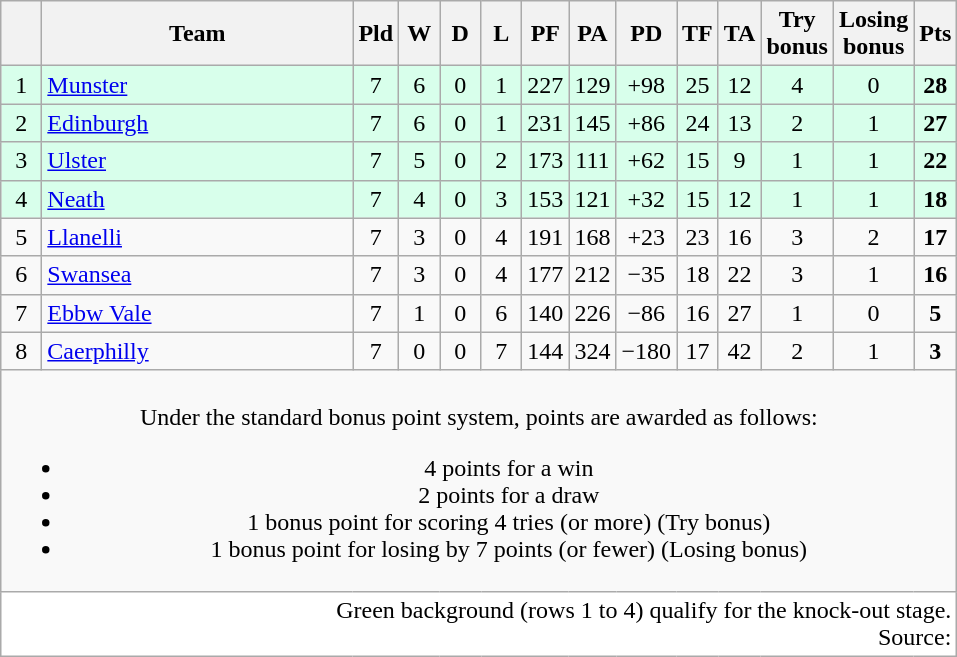<table class="wikitable" style="float:left; margin-right:15px; text-align: center;">
<tr>
<th width="20"></th>
<th style="width:200px;">Team</th>
<th width="20">Pld</th>
<th width="20">W</th>
<th width="20">D</th>
<th width="20">L</th>
<th width="20">PF</th>
<th width="20">PA</th>
<th width="20">PD</th>
<th width="20">TF</th>
<th width="20">TA</th>
<th width="20">Try bonus</th>
<th width="20">Losing bonus</th>
<th width="20">Pts</th>
</tr>
<tr bgcolor=#d8ffeb>
<td>1</td>
<td align=left> <a href='#'>Munster</a></td>
<td>7</td>
<td>6</td>
<td>0</td>
<td>1</td>
<td>227</td>
<td>129</td>
<td>+98</td>
<td>25</td>
<td>12</td>
<td>4</td>
<td>0</td>
<td><strong>28</strong></td>
</tr>
<tr bgcolor=#d8ffeb>
<td>2</td>
<td align=left> <a href='#'>Edinburgh</a></td>
<td>7</td>
<td>6</td>
<td>0</td>
<td>1</td>
<td>231</td>
<td>145</td>
<td>+86</td>
<td>24</td>
<td>13</td>
<td>2</td>
<td>1</td>
<td><strong>27</strong></td>
</tr>
<tr bgcolor=#d8ffeb>
<td>3</td>
<td align=left> <a href='#'>Ulster</a></td>
<td>7</td>
<td>5</td>
<td>0</td>
<td>2</td>
<td>173</td>
<td>111</td>
<td>+62</td>
<td>15</td>
<td>9</td>
<td>1</td>
<td>1</td>
<td><strong>22</strong></td>
</tr>
<tr bgcolor=#d8ffeb>
<td>4</td>
<td align=left> <a href='#'>Neath</a></td>
<td>7</td>
<td>4</td>
<td>0</td>
<td>3</td>
<td>153</td>
<td>121</td>
<td>+32</td>
<td>15</td>
<td>12</td>
<td>1</td>
<td>1</td>
<td><strong>18</strong></td>
</tr>
<tr>
<td>5</td>
<td align=left> <a href='#'>Llanelli</a></td>
<td>7</td>
<td>3</td>
<td>0</td>
<td>4</td>
<td>191</td>
<td>168</td>
<td>+23</td>
<td>23</td>
<td>16</td>
<td>3</td>
<td>2</td>
<td><strong>17</strong></td>
</tr>
<tr>
<td>6</td>
<td align=left> <a href='#'>Swansea</a></td>
<td>7</td>
<td>3</td>
<td>0</td>
<td>4</td>
<td>177</td>
<td>212</td>
<td>−35</td>
<td>18</td>
<td>22</td>
<td>3</td>
<td>1</td>
<td><strong>16</strong></td>
</tr>
<tr>
<td>7</td>
<td align=left> <a href='#'>Ebbw Vale</a></td>
<td>7</td>
<td>1</td>
<td>0</td>
<td>6</td>
<td>140</td>
<td>226</td>
<td>−86</td>
<td>16</td>
<td>27</td>
<td>1</td>
<td>0</td>
<td><strong>5</strong></td>
</tr>
<tr>
<td>8</td>
<td align=left> <a href='#'>Caerphilly</a></td>
<td>7</td>
<td>0</td>
<td>0</td>
<td>7</td>
<td>144</td>
<td>324</td>
<td>−180</td>
<td>17</td>
<td>42</td>
<td>2</td>
<td>1</td>
<td><strong>3</strong></td>
</tr>
<tr>
<td colspan="14"><br>Under the standard bonus point system, points are awarded as follows:<ul><li>4 points for a win</li><li>2 points for a draw</li><li>1 bonus point for scoring 4 tries (or more) (Try bonus)</li><li>1 bonus point for losing by 7 points (or fewer) (Losing bonus)</li></ul></td>
</tr>
<tr>
<td colspan="14" style="text-align:right; background:#fff;" cellpadding="0" cellspacing="0">Green background (rows 1 to 4) qualify for the knock-out stage.<br>Source: </td>
</tr>
</table>
